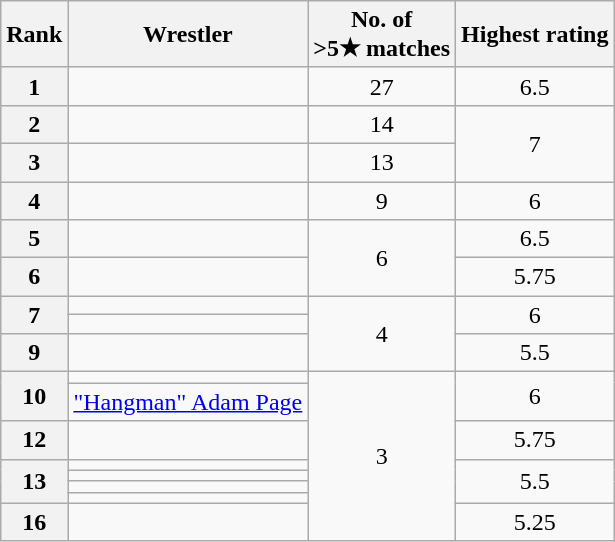<table class="wikitable sortable" style="text-align:center;">
<tr>
<th>Rank</th>
<th>Wrestler</th>
<th>No. of<br> >5★ matches</th>
<th>Highest rating</th>
</tr>
<tr>
<th>1</th>
<td></td>
<td>27</td>
<td>6.5</td>
</tr>
<tr>
<th>2</th>
<td></td>
<td>14</td>
<td rowspan="2">7</td>
</tr>
<tr>
<th>3</th>
<td></td>
<td>13</td>
</tr>
<tr>
<th>4</th>
<td></td>
<td>9</td>
<td>6</td>
</tr>
<tr>
<th>5</th>
<td></td>
<td rowspan="2">6</td>
<td>6.5</td>
</tr>
<tr>
<th>6</th>
<td></td>
<td>5.75</td>
</tr>
<tr>
<th rowspan="2">7</th>
<td></td>
<td rowspan="3">4</td>
<td rowspan="2">6</td>
</tr>
<tr>
<td></td>
</tr>
<tr>
<th>9</th>
<td></td>
<td>5.5</td>
</tr>
<tr>
<th rowspan="2">10</th>
<td></td>
<td rowspan="8">3</td>
<td rowspan="2">6</td>
</tr>
<tr>
<td><a href='#'>"Hangman" Adam Page</a></td>
</tr>
<tr>
<th>12</th>
<td></td>
<td>5.75</td>
</tr>
<tr>
<th rowspan="4">13</th>
<td></td>
<td rowspan="4">5.5</td>
</tr>
<tr>
<td></td>
</tr>
<tr>
<td></td>
</tr>
<tr>
<td></td>
</tr>
<tr>
<th>16</th>
<td></td>
<td>5.25</td>
</tr>
</table>
